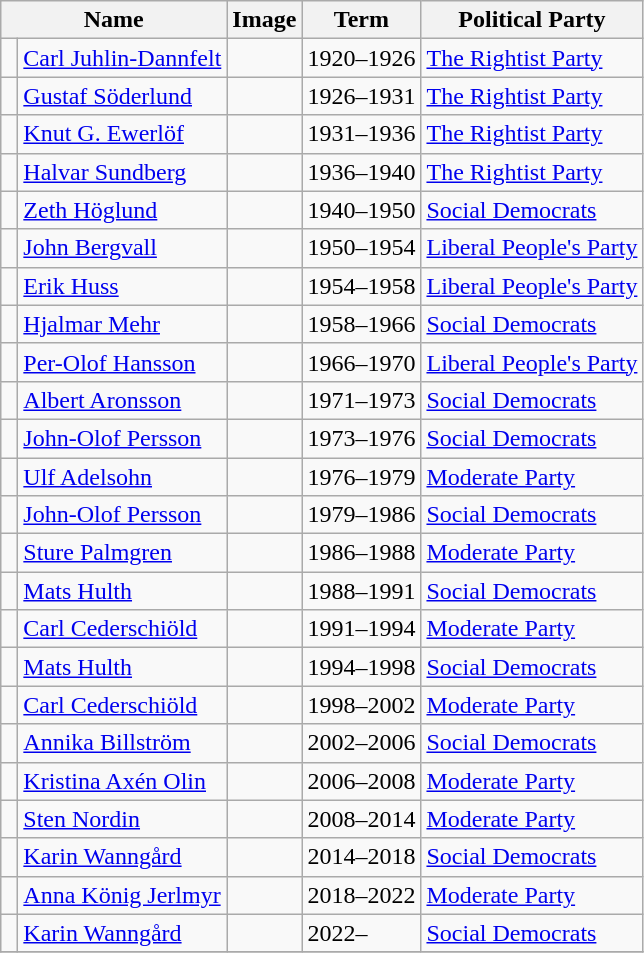<table class="wikitable">
<tr>
<th colspan=2>Name</th>
<th>Image</th>
<th>Term</th>
<th>Political Party</th>
</tr>
<tr>
<td bgcolor=> </td>
<td><a href='#'>Carl Juhlin-Dannfelt</a></td>
<td></td>
<td>1920–1926</td>
<td><a href='#'>The Rightist Party</a></td>
</tr>
<tr>
<td bgcolor=></td>
<td rowspan=1><a href='#'>Gustaf Söderlund</a></td>
<td></td>
<td rowspan=1>1926–1931</td>
<td rowspan=1><a href='#'>The Rightist Party</a></td>
</tr>
<tr>
<td bgcolor=></td>
<td><a href='#'>Knut G. Ewerlöf</a></td>
<td></td>
<td>1931–1936</td>
<td><a href='#'>The Rightist Party</a></td>
</tr>
<tr>
<td bgcolor=></td>
<td><a href='#'>Halvar Sundberg</a></td>
<td></td>
<td>1936–1940</td>
<td><a href='#'>The Rightist Party</a></td>
</tr>
<tr>
<td bgcolor=></td>
<td><a href='#'>Zeth Höglund</a></td>
<td></td>
<td>1940–1950</td>
<td><a href='#'>Social Democrats</a></td>
</tr>
<tr>
<td bgcolor=></td>
<td><a href='#'>John Bergvall</a></td>
<td></td>
<td>1950–1954</td>
<td><a href='#'>Liberal People's Party</a></td>
</tr>
<tr>
<td bgcolor=></td>
<td><a href='#'>Erik Huss</a></td>
<td></td>
<td>1954–1958</td>
<td><a href='#'>Liberal People's Party</a></td>
</tr>
<tr>
<td bgcolor=></td>
<td><a href='#'>Hjalmar Mehr</a></td>
<td></td>
<td>1958–1966</td>
<td><a href='#'>Social Democrats</a></td>
</tr>
<tr>
<td bgcolor=></td>
<td><a href='#'>Per-Olof Hansson</a></td>
<td></td>
<td>1966–1970</td>
<td><a href='#'>Liberal People's Party</a></td>
</tr>
<tr>
<td bgcolor=></td>
<td><a href='#'>Albert Aronsson</a></td>
<td></td>
<td>1971–1973</td>
<td><a href='#'>Social Democrats</a></td>
</tr>
<tr>
<td bgcolor=></td>
<td><a href='#'>John-Olof Persson</a></td>
<td></td>
<td>1973–1976</td>
<td><a href='#'>Social Democrats</a></td>
</tr>
<tr>
<td bgcolor=></td>
<td><a href='#'>Ulf Adelsohn</a></td>
<td></td>
<td>1976–1979</td>
<td><a href='#'>Moderate Party</a></td>
</tr>
<tr>
<td bgcolor=></td>
<td><a href='#'>John-Olof Persson</a></td>
<td></td>
<td>1979–1986</td>
<td><a href='#'>Social Democrats</a></td>
</tr>
<tr>
<td bgcolor=></td>
<td><a href='#'>Sture Palmgren</a></td>
<td></td>
<td>1986–1988</td>
<td><a href='#'>Moderate Party</a></td>
</tr>
<tr>
<td bgcolor=></td>
<td><a href='#'>Mats Hulth</a></td>
<td></td>
<td>1988–1991</td>
<td><a href='#'>Social Democrats</a></td>
</tr>
<tr>
<td bgcolor=></td>
<td><a href='#'>Carl Cederschiöld</a></td>
<td></td>
<td>1991–1994</td>
<td><a href='#'>Moderate Party</a></td>
</tr>
<tr>
<td bgcolor=></td>
<td><a href='#'>Mats Hulth</a></td>
<td></td>
<td>1994–1998</td>
<td><a href='#'>Social Democrats</a></td>
</tr>
<tr>
<td bgcolor=></td>
<td><a href='#'>Carl Cederschiöld</a></td>
<td></td>
<td>1998–2002</td>
<td><a href='#'>Moderate Party</a></td>
</tr>
<tr>
<td bgcolor=></td>
<td><a href='#'>Annika Billström</a></td>
<td></td>
<td>2002–2006</td>
<td><a href='#'>Social Democrats</a></td>
</tr>
<tr>
<td bgcolor=></td>
<td><a href='#'>Kristina Axén Olin</a></td>
<td></td>
<td>2006–2008</td>
<td><a href='#'>Moderate Party</a></td>
</tr>
<tr>
<td bgcolor=></td>
<td><a href='#'>Sten Nordin</a></td>
<td></td>
<td>2008–2014</td>
<td><a href='#'>Moderate Party</a></td>
</tr>
<tr>
<td bgcolor=></td>
<td><a href='#'>Karin Wanngård</a></td>
<td></td>
<td>2014–2018</td>
<td><a href='#'>Social Democrats</a></td>
</tr>
<tr>
<td bgcolor=></td>
<td><a href='#'>Anna König Jerlmyr</a></td>
<td></td>
<td>2018–2022</td>
<td><a href='#'>Moderate Party</a></td>
</tr>
<tr>
<td bgcolor=></td>
<td><a href='#'>Karin Wanngård</a></td>
<td></td>
<td>2022–</td>
<td><a href='#'>Social Democrats</a></td>
</tr>
<tr>
</tr>
</table>
